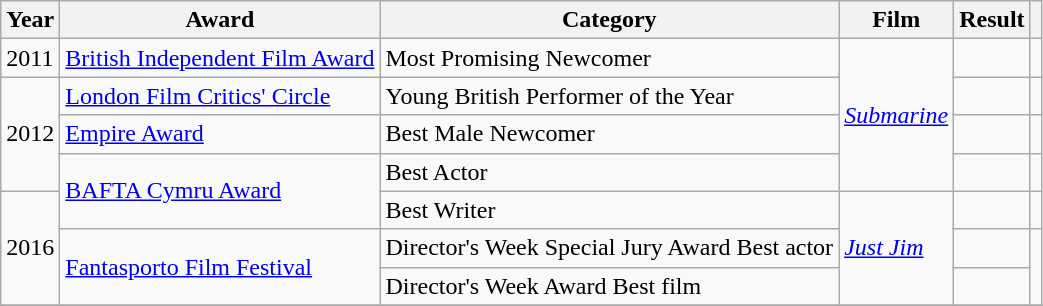<table class="wikitable">
<tr>
<th>Year</th>
<th>Award</th>
<th>Category</th>
<th>Film</th>
<th>Result</th>
<th></th>
</tr>
<tr>
<td>2011</td>
<td><a href='#'>British Independent Film Award</a></td>
<td>Most Promising Newcomer</td>
<td rowspan="4"><em><a href='#'>Submarine</a></em></td>
<td></td>
<td style="text-align:center;"></td>
</tr>
<tr>
<td rowspan="3">2012</td>
<td><a href='#'>London Film Critics' Circle</a></td>
<td>Young British Performer of the Year</td>
<td></td>
<td style="text-align:center;"></td>
</tr>
<tr>
<td><a href='#'>Empire Award</a></td>
<td>Best Male Newcomer</td>
<td></td>
<td style="text-align:center;"></td>
</tr>
<tr>
<td rowspan="2"><a href='#'>BAFTA Cymru Award</a></td>
<td>Best Actor</td>
<td></td>
<td style="text-align:center;"></td>
</tr>
<tr>
<td rowspan="3">2016</td>
<td>Best Writer</td>
<td rowspan="3"><em><a href='#'>Just Jim</a></em></td>
<td></td>
<td style="text-align:center;"></td>
</tr>
<tr>
<td rowspan="2"><a href='#'>Fantasporto Film Festival</a></td>
<td>Director's Week Special Jury Award Best actor</td>
<td></td>
<td rowspan="2" style="text-align:center;"></td>
</tr>
<tr>
<td>Director's Week Award Best film</td>
<td></td>
</tr>
<tr>
</tr>
</table>
